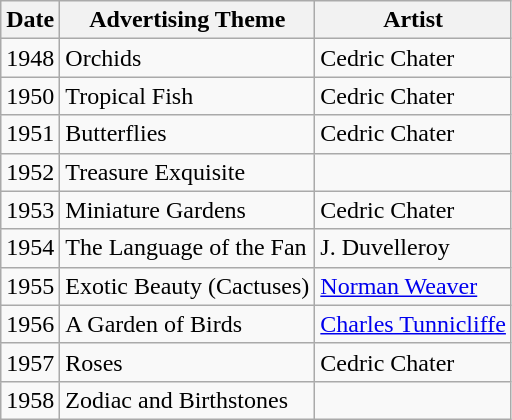<table class="wikitable">
<tr>
<th>Date</th>
<th>Advertising Theme</th>
<th>Artist</th>
</tr>
<tr>
<td>1948</td>
<td>Orchids</td>
<td>Cedric Chater</td>
</tr>
<tr>
<td>1950</td>
<td>Tropical Fish</td>
<td>Cedric Chater</td>
</tr>
<tr>
<td>1951</td>
<td>Butterflies</td>
<td>Cedric Chater</td>
</tr>
<tr>
<td>1952</td>
<td>Treasure Exquisite</td>
<td></td>
</tr>
<tr>
<td>1953</td>
<td>Miniature Gardens</td>
<td>Cedric Chater</td>
</tr>
<tr>
<td>1954</td>
<td>The Language of the Fan</td>
<td>J. Duvelleroy</td>
</tr>
<tr>
<td>1955</td>
<td>Exotic Beauty (Cactuses)</td>
<td><a href='#'>Norman Weaver</a></td>
</tr>
<tr>
<td>1956</td>
<td>A Garden of Birds</td>
<td><a href='#'>Charles Tunnicliffe</a></td>
</tr>
<tr>
<td>1957</td>
<td>Roses</td>
<td>Cedric Chater</td>
</tr>
<tr>
<td>1958</td>
<td>Zodiac and Birthstones</td>
<td></td>
</tr>
</table>
